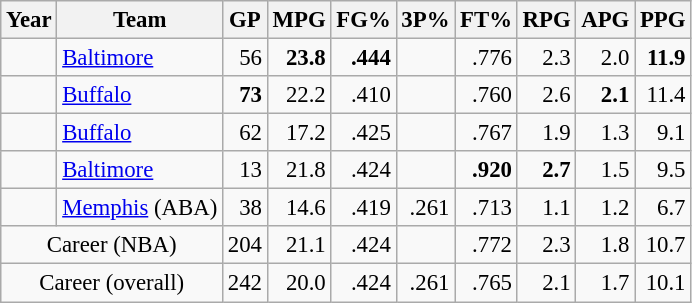<table class="wikitable sortable" style="font-size:95%; text-align:right;">
<tr>
<th>Year</th>
<th>Team</th>
<th>GP</th>
<th>MPG</th>
<th>FG%</th>
<th>3P%</th>
<th>FT%</th>
<th>RPG</th>
<th>APG</th>
<th>PPG</th>
</tr>
<tr>
<td style="text-align:left;"></td>
<td style="text-align:left;"><a href='#'>Baltimore</a></td>
<td>56</td>
<td><strong>23.8</strong></td>
<td><strong>.444</strong></td>
<td></td>
<td>.776</td>
<td>2.3</td>
<td>2.0</td>
<td><strong>11.9</strong></td>
</tr>
<tr>
<td style="text-align:left;"></td>
<td style="text-align:left;"><a href='#'>Buffalo</a></td>
<td><strong>73</strong></td>
<td>22.2</td>
<td>.410</td>
<td></td>
<td>.760</td>
<td>2.6</td>
<td><strong>2.1</strong></td>
<td>11.4</td>
</tr>
<tr>
<td style="text-align:left;"></td>
<td style="text-align:left;"><a href='#'>Buffalo</a></td>
<td>62</td>
<td>17.2</td>
<td>.425</td>
<td></td>
<td>.767</td>
<td>1.9</td>
<td>1.3</td>
<td>9.1</td>
</tr>
<tr>
<td style="text-align:left;"></td>
<td style="text-align:left;"><a href='#'>Baltimore</a></td>
<td>13</td>
<td>21.8</td>
<td>.424</td>
<td></td>
<td><strong>.920</strong></td>
<td><strong>2.7</strong></td>
<td>1.5</td>
<td>9.5</td>
</tr>
<tr>
<td style="text-align:left;"></td>
<td style="text-align:left;"><a href='#'>Memphis</a> (ABA)</td>
<td>38</td>
<td>14.6</td>
<td>.419</td>
<td>.261</td>
<td>.713</td>
<td>1.1</td>
<td>1.2</td>
<td>6.7</td>
</tr>
<tr class="sortbottom">
<td colspan="2" style="text-align:center;">Career (NBA)</td>
<td>204</td>
<td>21.1</td>
<td>.424</td>
<td></td>
<td>.772</td>
<td>2.3</td>
<td>1.8</td>
<td>10.7</td>
</tr>
<tr class="sortbottom">
<td colspan="2" style="text-align:center;">Career (overall)</td>
<td>242</td>
<td>20.0</td>
<td>.424</td>
<td>.261</td>
<td>.765</td>
<td>2.1</td>
<td>1.7</td>
<td>10.1</td>
</tr>
</table>
